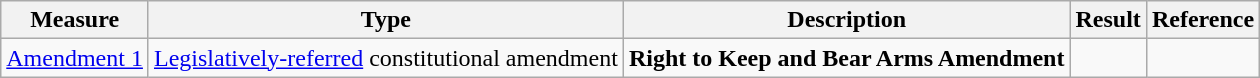<table class="wikitable">
<tr>
<th>Measure</th>
<th>Type</th>
<th>Description</th>
<th>Result</th>
<th>Reference</th>
</tr>
<tr>
<td><a href='#'>Amendment 1</a></td>
<td><a href='#'>Legislatively-referred</a> constitutional amendment</td>
<td><strong>Right to Keep and Bear Arms Amendment</strong></td>
<td></td>
<td></td>
</tr>
</table>
